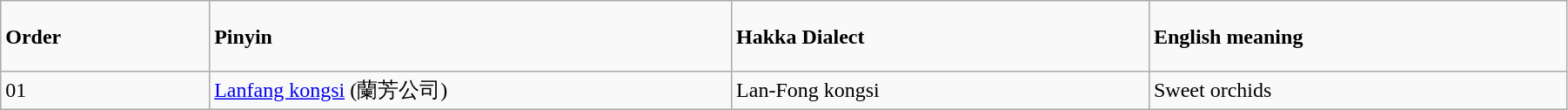<table class="wikitable" width="95%">
<tr>
<td align="centre" height="47" width="10%"><span><strong>Order</strong></span></td>
<td align="centre" height="47" width="25%"><strong>Pinyin</strong></td>
<td align="centre" height="47" width="20%"><strong>Hakka Dialect</strong></td>
<td align="centre" height="47" width="20%"><span><strong>English meaning</strong></span></td>
</tr>
<tr>
<td>01</td>
<td><a href='#'>Lanfang kongsi</a> (蘭芳公司)</td>
<td>Lan-Fong kongsi</td>
<td align="centre">Sweet orchids</td>
</tr>
</table>
